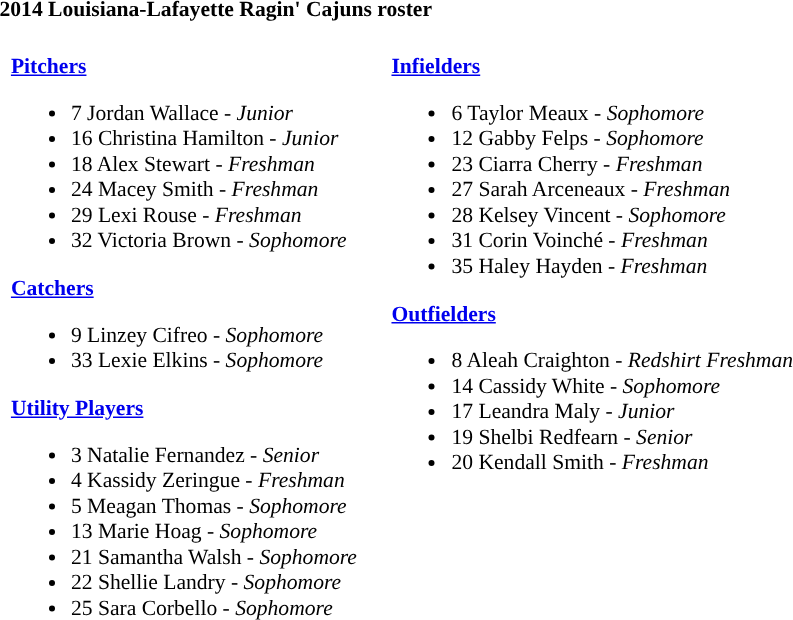<table class="toccolours" style="text-align: left; font-size:90%;">
<tr>
<th colspan="9">2014 Louisiana-Lafayette Ragin' Cajuns roster</th>
</tr>
<tr>
<td width="03"> </td>
<td valign="top"><br><strong><a href='#'>Pitchers</a></strong><ul><li>7 Jordan Wallace - <em>Junior</em></li><li>16 Christina Hamilton - <em>Junior</em></li><li>18 Alex Stewart - <em>Freshman</em></li><li>24 Macey Smith - <em>Freshman</em></li><li>29 Lexi Rouse - <em>Freshman</em></li><li>32 Victoria Brown - <em>Sophomore</em></li></ul><strong><a href='#'>Catchers</a></strong><ul><li>9 Linzey Cifreo - <em>Sophomore</em></li><li>33 Lexie Elkins - <em>Sophomore</em></li></ul><strong><a href='#'>Utility Players</a></strong><ul><li>3 Natalie Fernandez - <em>Senior</em></li><li>4 Kassidy Zeringue - <em>Freshman</em></li><li>5 Meagan Thomas - <em>Sophomore</em></li><li>13 Marie Hoag - <em>Sophomore</em></li><li>21 Samantha Walsh - <em>Sophomore</em></li><li>22 Shellie Landry - <em>Sophomore</em></li><li>25 Sara Corbello - <em>Sophomore</em></li></ul></td>
<td width="15"> </td>
<td valign="top"><br><strong><a href='#'>Infielders</a></strong><ul><li>6 Taylor Meaux - <em>Sophomore</em></li><li>12 Gabby Felps - <em>Sophomore</em></li><li>23 Ciarra Cherry - <em>Freshman</em></li><li>27 Sarah Arceneaux - <em>Freshman</em></li><li>28 Kelsey Vincent - <em>Sophomore</em></li><li>31 Corin Voinché - <em>Freshman</em></li><li>35 Haley Hayden - <em>Freshman</em></li></ul><strong><a href='#'>Outfielders</a></strong><ul><li>8 Aleah Craighton - <em>Redshirt Freshman</em></li><li>14 Cassidy White - <em>Sophomore</em></li><li>17 Leandra Maly - <em>Junior</em></li><li>19 Shelbi Redfearn - <em>Senior</em></li><li>20 Kendall Smith - <em>Freshman</em></li></ul></td>
</tr>
</table>
